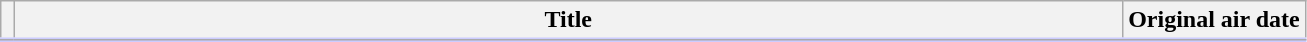<table class="wikitable">
<tr style="border-bottom: 3px solid #CCF;">
<th style="width:1%;"></th>
<th>Title</th>
<th style="width:14%;">Original air date</th>
</tr>
<tr>
</tr>
</table>
